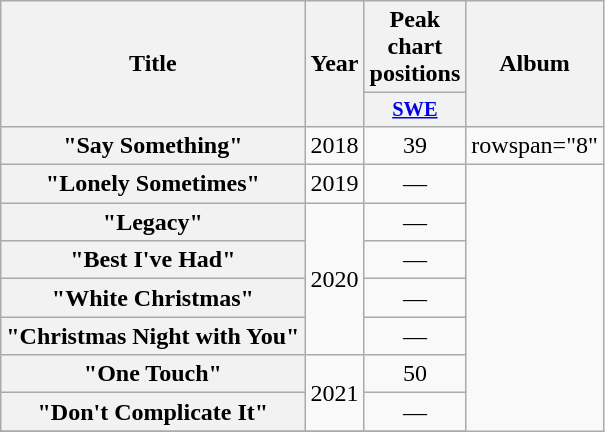<table class="wikitable plainrowheaders" style="text-align:center;">
<tr>
<th scope="col" rowspan="2">Title</th>
<th scope="col" rowspan="2">Year</th>
<th scope="col" colspan="1">Peak chart positions</th>
<th scope="col" rowspan="2">Album</th>
</tr>
<tr>
<th scope="col" style="width:3em;font-size:85%;"><a href='#'>SWE</a></th>
</tr>
<tr>
<th scope="row">"Say Something"</th>
<td>2018</td>
<td>39<br></td>
<td>rowspan="8" </td>
</tr>
<tr>
<th scope="row">"Lonely Sometimes"</th>
<td>2019</td>
<td>—</td>
</tr>
<tr>
<th scope="row">"Legacy"</th>
<td rowspan="4">2020</td>
<td>—</td>
</tr>
<tr>
<th scope="row">"Best I've Had"</th>
<td>—</td>
</tr>
<tr>
<th scope="row">"White Christmas"</th>
<td>—</td>
</tr>
<tr>
<th scope="row">"Christmas Night with You"</th>
<td>—</td>
</tr>
<tr>
<th scope="row">"One Touch"</th>
<td rowspan="2">2021</td>
<td>50<br></td>
</tr>
<tr>
<th scope="row">"Don't Complicate It"</th>
<td>—</td>
</tr>
<tr>
</tr>
</table>
